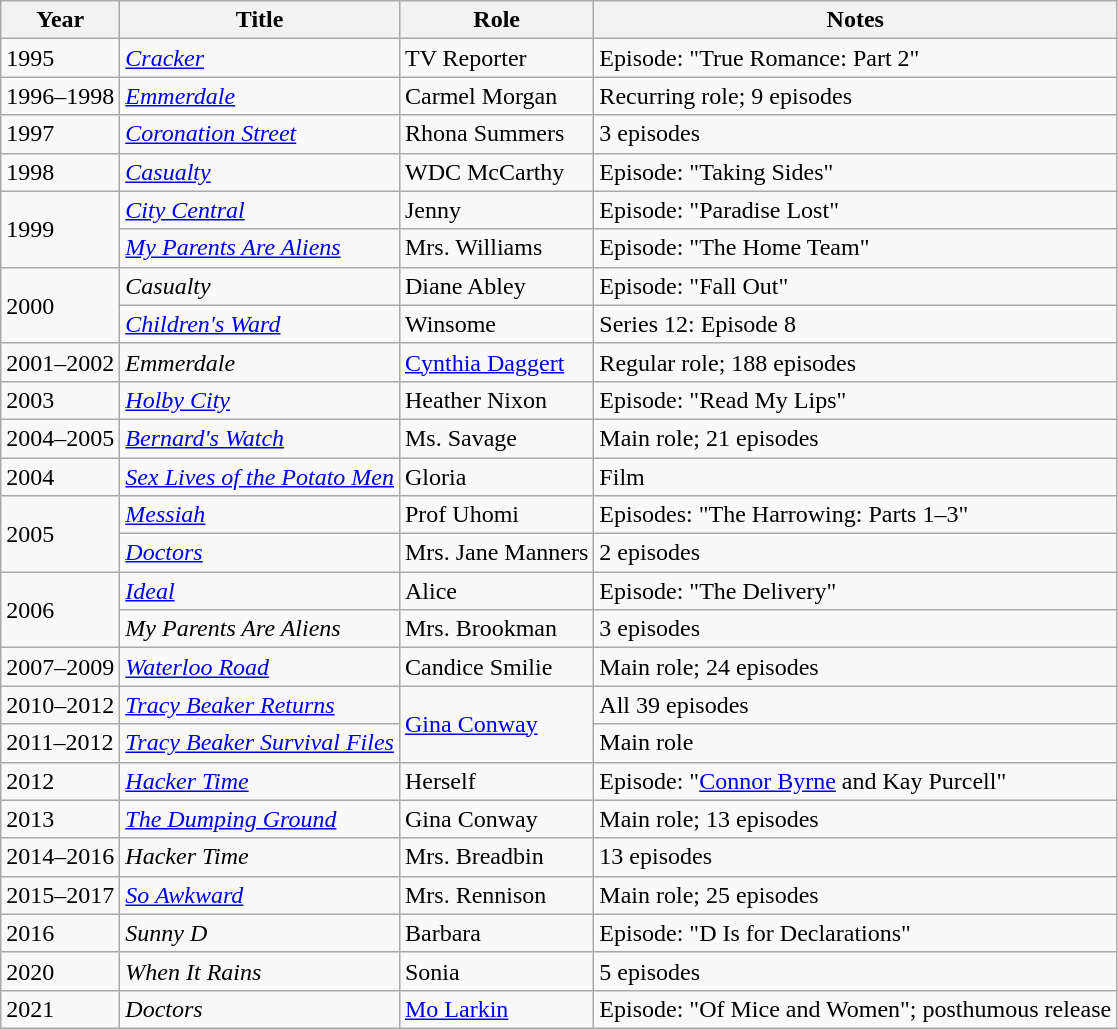<table class="wikitable">
<tr>
<th>Year</th>
<th>Title</th>
<th>Role</th>
<th>Notes</th>
</tr>
<tr>
<td>1995</td>
<td><em><a href='#'>Cracker</a></em></td>
<td>TV Reporter</td>
<td>Episode: "True Romance: Part 2"</td>
</tr>
<tr>
<td>1996–1998</td>
<td><em><a href='#'>Emmerdale</a></em></td>
<td>Carmel Morgan</td>
<td>Recurring role; 9 episodes</td>
</tr>
<tr>
<td>1997</td>
<td><em><a href='#'>Coronation Street</a></em></td>
<td>Rhona Summers</td>
<td>3 episodes</td>
</tr>
<tr>
<td>1998</td>
<td><em><a href='#'>Casualty</a></em></td>
<td>WDC  McCarthy</td>
<td>Episode: "Taking Sides"</td>
</tr>
<tr>
<td rowspan="2">1999</td>
<td><em><a href='#'>City Central</a></em></td>
<td>Jenny</td>
<td>Episode: "Paradise Lost"</td>
</tr>
<tr>
<td><em><a href='#'>My Parents Are Aliens</a></em></td>
<td>Mrs. Williams</td>
<td>Episode: "The Home Team"</td>
</tr>
<tr>
<td rowspan="2">2000</td>
<td><em>Casualty</em></td>
<td>Diane Abley</td>
<td>Episode: "Fall Out"</td>
</tr>
<tr>
<td><em><a href='#'>Children's Ward</a></em></td>
<td>Winsome</td>
<td>Series 12: Episode 8</td>
</tr>
<tr>
<td>2001–2002</td>
<td><em>Emmerdale</em></td>
<td><a href='#'>Cynthia Daggert</a></td>
<td>Regular role; 188 episodes</td>
</tr>
<tr>
<td>2003</td>
<td><em><a href='#'>Holby City</a></em></td>
<td>Heather Nixon</td>
<td>Episode: "Read My Lips"</td>
</tr>
<tr>
<td>2004–2005</td>
<td><em><a href='#'>Bernard's Watch</a></em></td>
<td>Ms. Savage</td>
<td>Main role; 21 episodes</td>
</tr>
<tr>
<td>2004</td>
<td><em><a href='#'>Sex Lives of the Potato Men</a></em></td>
<td>Gloria</td>
<td>Film</td>
</tr>
<tr>
<td rowspan="2">2005</td>
<td><em><a href='#'>Messiah</a></em></td>
<td>Prof Uhomi</td>
<td>Episodes: "The Harrowing: Parts 1–3"</td>
</tr>
<tr>
<td><em><a href='#'>Doctors</a></em></td>
<td>Mrs. Jane Manners</td>
<td>2 episodes</td>
</tr>
<tr>
<td rowspan="2">2006</td>
<td><em><a href='#'>Ideal</a></em></td>
<td>Alice</td>
<td>Episode: "The Delivery"</td>
</tr>
<tr>
<td><em>My Parents Are Aliens</em></td>
<td>Mrs. Brookman</td>
<td>3 episodes</td>
</tr>
<tr>
<td>2007–2009</td>
<td><em><a href='#'>Waterloo Road</a></em></td>
<td>Candice Smilie</td>
<td>Main role; 24 episodes</td>
</tr>
<tr>
<td>2010–2012</td>
<td><em><a href='#'>Tracy Beaker Returns</a></em></td>
<td rowspan="2"><a href='#'>Gina Conway</a></td>
<td>All 39 episodes</td>
</tr>
<tr>
<td>2011–2012</td>
<td><em><a href='#'>Tracy Beaker Survival Files</a></em></td>
<td>Main role</td>
</tr>
<tr>
<td>2012</td>
<td><em><a href='#'>Hacker Time</a></em></td>
<td>Herself</td>
<td>Episode: "<a href='#'>Connor Byrne</a> and Kay Purcell"</td>
</tr>
<tr>
<td>2013</td>
<td><em><a href='#'>The Dumping Ground</a></em></td>
<td>Gina Conway</td>
<td>Main role; 13 episodes</td>
</tr>
<tr>
<td>2014–2016</td>
<td><em>Hacker Time</em></td>
<td>Mrs. Breadbin</td>
<td>13 episodes</td>
</tr>
<tr>
<td>2015–2017</td>
<td><em><a href='#'>So Awkward</a></em></td>
<td>Mrs. Rennison</td>
<td>Main role; 25 episodes</td>
</tr>
<tr>
<td>2016</td>
<td><em>Sunny D</em></td>
<td>Barbara</td>
<td>Episode: "D Is for Declarations"</td>
</tr>
<tr>
<td>2020</td>
<td><em>When It Rains</em></td>
<td>Sonia</td>
<td>5 episodes</td>
</tr>
<tr>
<td>2021</td>
<td><em>Doctors</em></td>
<td><a href='#'>Mo Larkin</a></td>
<td>Episode: "Of Mice and Women"; posthumous release</td>
</tr>
</table>
